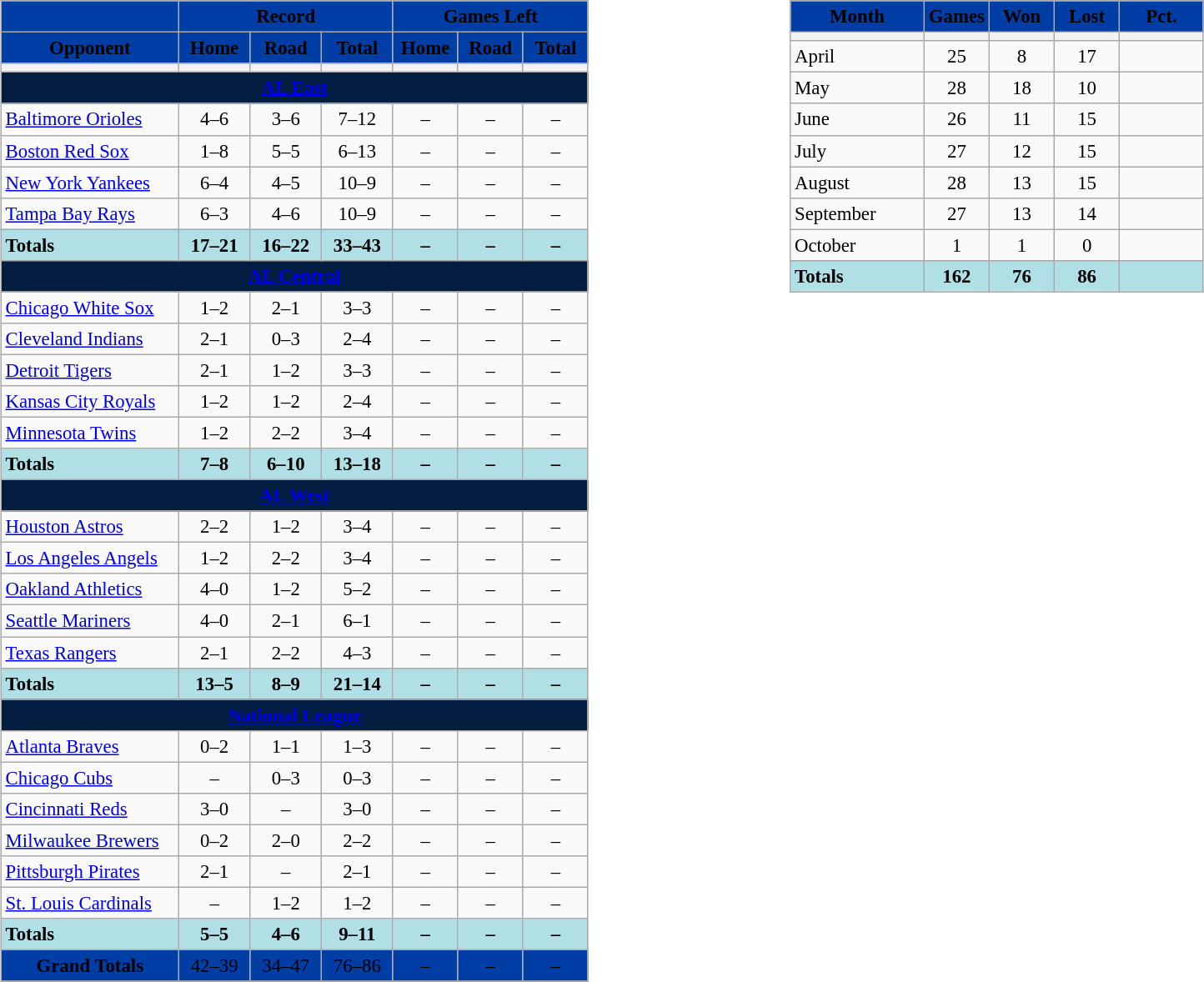<table style="width:100%;">
<tr>
<td style="width:50%; vertical-align:top;"><br><table class="wikitable" style="font-size: 95%; text-align: center;">
<tr>
<th style="background:#003DA5;" color:white;"></th>
<th colspan=3 style=background:#003DA5; color:white;"><span>Record</span></th>
<th colspan=3 style=background:#003DA5; color:white;"><span>Games Left</span></th>
</tr>
<tr>
<th ! style="background:#003DA5;" color:white;"><span>Opponent</span></th>
<th ! style="background:#003DA5;" color:white;"><span>Home</span></th>
<th ! style="background:#003DA5;" color:white;"><span>Road</span></th>
<th ! style="background:#003DA5;" color:white;"><span>Total</span></th>
<th ! style="background:#003DA5;" color:white;"><span>Home</span></th>
<th ! style="background:#003DA5;" color:white;"><span>Road</span></th>
<th ! style="background:#003DA5;" color:white;"><span>Total</span></th>
</tr>
<tr>
<th width=135></th>
<th width=50></th>
<th width=50></th>
<th width=50></th>
<th width=45></th>
<th width=45></th>
<th width=45></th>
</tr>
<tr>
<td colspan="11"  style="text-align:center; background:#041E42;" color:white;><strong><a href='#'><span>AL East</span></a></strong></td>
</tr>
<tr>
<td style="text-align:left;"><a href='#'>Baltimore Orioles</a></td>
<td>4–6</td>
<td>3–6</td>
<td>7–12</td>
<td>–</td>
<td>–</td>
<td>–</td>
</tr>
<tr>
<td style="text-align:left;"><a href='#'>Boston Red Sox</a></td>
<td>1–8</td>
<td>5–5</td>
<td>6–13</td>
<td>–</td>
<td>–</td>
<td>–</td>
</tr>
<tr>
<td style="text-align:left;"><a href='#'>New York Yankees</a></td>
<td>6–4</td>
<td>4–5</td>
<td>10–9</td>
<td>–</td>
<td>–</td>
<td>–</td>
</tr>
<tr>
<td style="text-align:left;"><a href='#'>Tampa Bay Rays</a></td>
<td>6–3</td>
<td>4–6</td>
<td>10–9</td>
<td>–</td>
<td>–</td>
<td>–</td>
</tr>
<tr style="font-weight:bold; background:powderblue;">
<td style="text-align:left;">Totals</td>
<td>17–21</td>
<td>16–22</td>
<td>33–43</td>
<td>–</td>
<td>–</td>
<td>–</td>
</tr>
<tr>
<td colspan="11"  style="text-align:center; background:#041E42;" color:white;><strong><a href='#'><span>AL Central</span></a></strong></td>
</tr>
<tr>
<td style="text-align:left;"><a href='#'>Chicago White Sox</a></td>
<td>1–2</td>
<td>2–1</td>
<td>3–3</td>
<td>–</td>
<td>–</td>
<td>–</td>
</tr>
<tr>
<td style="text-align:left;"><a href='#'>Cleveland Indians</a></td>
<td>2–1</td>
<td>0–3</td>
<td>2–4</td>
<td>–</td>
<td>–</td>
<td>–</td>
</tr>
<tr>
<td style="text-align:left;"><a href='#'>Detroit Tigers</a></td>
<td>2–1</td>
<td>1–2</td>
<td>3–3</td>
<td>–</td>
<td>–</td>
<td>–</td>
</tr>
<tr>
<td style="text-align:left;"><a href='#'>Kansas City Royals</a></td>
<td>1–2</td>
<td>1–2</td>
<td>2–4</td>
<td>–</td>
<td>–</td>
<td>–</td>
</tr>
<tr>
<td style="text-align:left;"><a href='#'>Minnesota Twins</a></td>
<td>1–2</td>
<td>2–2</td>
<td>3–4</td>
<td>–</td>
<td>–</td>
<td>–</td>
</tr>
<tr style="font-weight:bold; background:powderblue;">
<td style="text-align:left;">Totals</td>
<td>7–8</td>
<td>6–10</td>
<td>13–18</td>
<td>–</td>
<td>–</td>
<td>–</td>
</tr>
<tr>
<td colspan="11"  style="text-align:center; background:#041E42;" color:white;><strong><a href='#'><span>AL West</span></a></strong></td>
</tr>
<tr>
<td style="text-align:left;"><a href='#'>Houston Astros</a></td>
<td>2–2</td>
<td>1–2</td>
<td>3–4</td>
<td>–</td>
<td>–</td>
<td>–</td>
</tr>
<tr>
<td style="text-align:left;"><a href='#'>Los Angeles Angels</a></td>
<td>1–2</td>
<td>2–2</td>
<td>3–4</td>
<td>–</td>
<td>–</td>
<td>–</td>
</tr>
<tr>
<td style="text-align:left;"><a href='#'>Oakland Athletics</a></td>
<td>4–0</td>
<td>1–2</td>
<td>5–2</td>
<td>–</td>
<td>–</td>
<td>–</td>
</tr>
<tr>
<td style="text-align:left;"><a href='#'>Seattle Mariners</a></td>
<td>4–0</td>
<td>2–1</td>
<td>6–1</td>
<td>–</td>
<td>–</td>
<td>–</td>
</tr>
<tr>
<td style="text-align:left;"><a href='#'>Texas Rangers</a></td>
<td>2–1</td>
<td>2–2</td>
<td>4–3</td>
<td>–</td>
<td>–</td>
<td>–</td>
</tr>
<tr style="font-weight:bold; background:powderblue;">
<td style="text-align:left;">Totals</td>
<td>13–5</td>
<td>8–9</td>
<td>21–14</td>
<td>–</td>
<td>–</td>
<td>–</td>
</tr>
<tr>
<td colspan="11"  style="text-align:center; background:#041E42;" color:white;><strong><a href='#'><span>National League</span></a></strong></td>
</tr>
<tr>
<td style="text-align:left;"><a href='#'>Atlanta Braves</a></td>
<td>0–2</td>
<td>1–1</td>
<td>1–3</td>
<td>–</td>
<td>–</td>
<td>–</td>
</tr>
<tr>
<td style="text-align:left;"><a href='#'>Chicago Cubs</a></td>
<td>–</td>
<td>0–3</td>
<td>0–3</td>
<td>–</td>
<td>–</td>
<td>–</td>
</tr>
<tr>
<td style="text-align:left;"><a href='#'>Cincinnati Reds</a></td>
<td>3–0</td>
<td>–</td>
<td>3–0</td>
<td>–</td>
<td>–</td>
<td>–</td>
</tr>
<tr>
<td style="text-align:left;"><a href='#'>Milwaukee Brewers</a></td>
<td>0–2</td>
<td>2–0</td>
<td>2–2</td>
<td>–</td>
<td>–</td>
<td>–</td>
</tr>
<tr>
<td style="text-align:left;"><a href='#'>Pittsburgh Pirates</a></td>
<td>2–1</td>
<td>–</td>
<td>2–1</td>
<td>–</td>
<td>–</td>
<td>–</td>
</tr>
<tr>
<td style="text-align:left;"><a href='#'>St. Louis Cardinals</a></td>
<td>–</td>
<td>1–2</td>
<td>1–2</td>
<td>–</td>
<td>–</td>
<td>–</td>
</tr>
<tr style="font-weight:bold; background:powderblue;">
<td style="text-align:left;"><strong>Totals</strong></td>
<td>5–5</td>
<td>4–6</td>
<td>9–11</td>
<td>–</td>
<td>–</td>
<td>–</td>
</tr>
<tr style=background:#003DA5; color:white;">
<td><span><strong>Grand Totals</strong></span></td>
<td><span> 42–39 </span></td>
<td><span> 34–47 </span></td>
<td><span> 76–86 </span></td>
<td><span>–</span></td>
<td><span>–</span></td>
<td><span>–</span></td>
</tr>
</table>
</td>
<td style="width:50%; vertical-align:top;"><br><table class="wikitable" style="font-size: 95%; text-align: center;">
<tr>
<th style="background:#003DA5;" color:white;"><span>Month</span></th>
<th style="background:#003DA5;" color:white;"><span>Games</span></th>
<th style="background:#003DA5;" color:white;"><span>Won</span></th>
<th style="background:#003DA5;" color:white;"><span>Lost</span></th>
<th style="background:#003DA5;" color:white;"><span>Pct.</span></th>
</tr>
<tr>
<th style="width:100px;"></th>
<th width="45"></th>
<th width="45"></th>
<th width="45"></th>
<th width="60"></th>
</tr>
<tr>
<td style="text-align:left;">April</td>
<td>25</td>
<td>8</td>
<td>17</td>
<td></td>
</tr>
<tr>
<td style="text-align:left;">May</td>
<td>28</td>
<td>18</td>
<td>10</td>
<td></td>
</tr>
<tr>
<td style="text-align:left;">June</td>
<td>26</td>
<td>11</td>
<td>15</td>
<td></td>
</tr>
<tr>
<td style="text-align:left;">July</td>
<td>27</td>
<td>12</td>
<td>15</td>
<td></td>
</tr>
<tr>
<td style="text-align:left;">August</td>
<td>28</td>
<td>13</td>
<td>15</td>
<td></td>
</tr>
<tr>
<td style="text-align:left;">September</td>
<td>27</td>
<td>13</td>
<td>14</td>
<td></td>
</tr>
<tr>
<td style="text-align:left;">October</td>
<td>1</td>
<td>1</td>
<td>0</td>
<td></td>
</tr>
<tr style="font-weight:bold; background:powderblue;">
<td style="text-align:left;">Totals</td>
<td>162</td>
<td>76</td>
<td>86</td>
<td></td>
</tr>
</table>
</td>
</tr>
</table>
